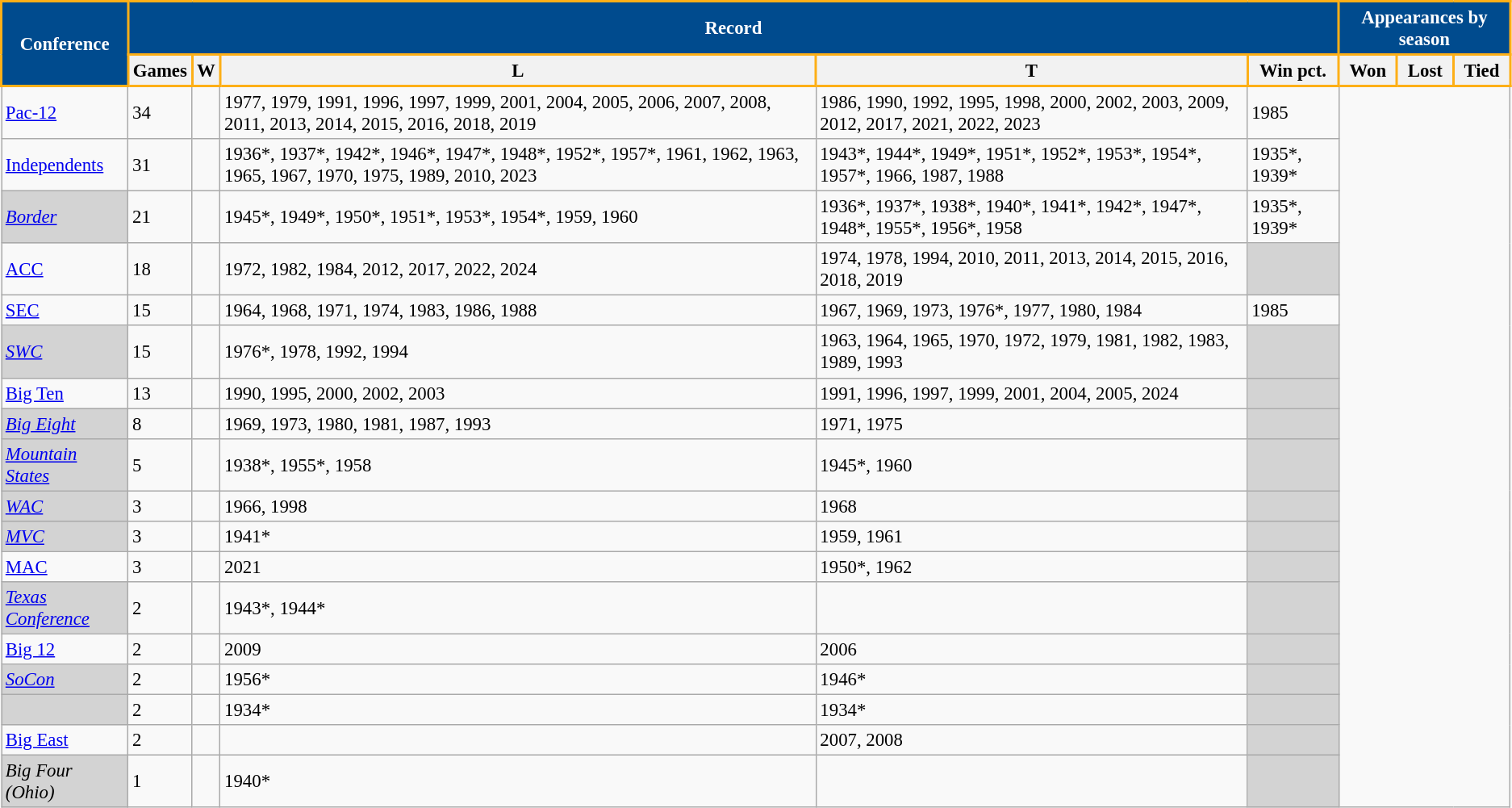<table class="wikitable sortable" style="font-size: 95%;">
<tr>
<th style="background:#004B8E; color:#FFFFFF; border: 2px solid #FDAF17;" rowspan=2>Conference</th>
<th style="background:#004B8E; color:#FFFFFF; border: 2px solid #FDAF17;" colspan=5>Record</th>
<th style="background:#004B8E; color:#FFFFFF; border: 2px solid #FDAF17;" colspan=3>Appearances by season</th>
</tr>
<tr>
<th style="border: 2px solid #FDAF17;">Games</th>
<th style="border: 2px solid #FDAF17;">W</th>
<th style="border: 2px solid #FDAF17;">L</th>
<th style="border: 2px solid #FDAF17;">T</th>
<th style="border: 2px solid #FDAF17;">Win pct.</th>
<th style="border: 2px solid #FDAF17;" class=unsortable>Won</th>
<th style="border: 2px solid #FDAF17;" class=unsortable>Lost</th>
<th style="border: 2px solid #FDAF17;" class=unsortable>Tied</th>
</tr>
<tr>
<td><a href='#'>Pac-12</a></td>
<td>34</td>
<td></td>
<td>1977, 1979, 1991, 1996, 1997, 1999, 2001, 2004, 2005, 2006, 2007, 2008, 2011, 2013, 2014, 2015, 2016, 2018, 2019</td>
<td>1986, 1990, 1992, 1995, 1998, 2000, 2002, 2003, 2009, 2012, 2017, 2021, 2022, 2023</td>
<td>1985</td>
</tr>
<tr>
<td><a href='#'>Independents</a></td>
<td>31</td>
<td></td>
<td>1936*, 1937*, 1942*, 1946*, 1947*, 1948*, 1952*, 1957*, 1961, 1962, 1963, 1965, 1967, 1970, 1975, 1989, 2010, 2023</td>
<td>1943*, 1944*, 1949*, 1951*, 1952*, 1953*, 1954*, 1957*, 1966, 1987, 1988</td>
<td>1935*, 1939*</td>
</tr>
<tr>
<td bgcolor=lightgrey><em><a href='#'>Border</a></em></td>
<td>21</td>
<td></td>
<td>1945*, 1949*, 1950*, 1951*, 1953*, 1954*, 1959, 1960</td>
<td>1936*, 1937*, 1938*, 1940*, 1941*, 1942*, 1947*, 1948*, 1955*, 1956*, 1958</td>
<td>1935*, 1939*</td>
</tr>
<tr>
<td><a href='#'>ACC</a></td>
<td>18</td>
<td></td>
<td>1972, 1982, 1984, 2012, 2017, 2022, 2024</td>
<td>1974, 1978, 1994, 2010, 2011, 2013, 2014, 2015, 2016, 2018, 2019</td>
<td bgcolor=lightgrey> </td>
</tr>
<tr>
<td><a href='#'>SEC</a></td>
<td>15</td>
<td></td>
<td>1964, 1968, 1971, 1974, 1983, 1986, 1988</td>
<td>1967, 1969, 1973, 1976*, 1977, 1980, 1984</td>
<td>1985</td>
</tr>
<tr>
<td bgcolor=lightgrey><em><a href='#'>SWC</a></em></td>
<td>15</td>
<td></td>
<td>1976*, 1978, 1992, 1994</td>
<td>1963, 1964, 1965, 1970, 1972, 1979, 1981, 1982, 1983, 1989, 1993</td>
<td bgcolor=lightgrey> </td>
</tr>
<tr>
<td><a href='#'>Big Ten</a></td>
<td>13</td>
<td></td>
<td>1990, 1995, 2000, 2002, 2003</td>
<td>1991, 1996, 1997, 1999, 2001, 2004, 2005, 2024</td>
<td bgcolor=lightgrey> </td>
</tr>
<tr>
<td bgcolor=lightgrey><em><a href='#'>Big Eight</a></em></td>
<td>8</td>
<td></td>
<td>1969, 1973, 1980, 1981, 1987, 1993</td>
<td>1971, 1975</td>
<td bgcolor=lightgrey> </td>
</tr>
<tr>
<td bgcolor=lightgrey><em><a href='#'>Mountain States</a></em></td>
<td>5</td>
<td></td>
<td>1938*, 1955*, 1958</td>
<td>1945*, 1960</td>
<td bgcolor=lightgrey> </td>
</tr>
<tr>
<td bgcolor=lightgrey><em><a href='#'>WAC</a></em></td>
<td>3</td>
<td></td>
<td>1966, 1998</td>
<td>1968</td>
<td bgcolor=lightgrey> </td>
</tr>
<tr>
<td bgcolor=lightgrey><em><a href='#'>MVC</a></em></td>
<td>3</td>
<td></td>
<td>1941*</td>
<td>1959, 1961</td>
<td bgcolor=lightgrey> </td>
</tr>
<tr>
<td><a href='#'>MAC</a></td>
<td>3</td>
<td></td>
<td>2021</td>
<td>1950*, 1962</td>
<td bgcolor=lightgrey> </td>
</tr>
<tr>
<td bgcolor=lightgrey><em><a href='#'>Texas Conference</a></em></td>
<td>2</td>
<td></td>
<td>1943*, 1944*</td>
<td></td>
<td bgcolor=lightgrey> </td>
</tr>
<tr>
<td><a href='#'>Big 12</a></td>
<td>2</td>
<td></td>
<td>2009</td>
<td>2006</td>
<td bgcolor=lightgrey> </td>
</tr>
<tr>
<td bgcolor=lightgrey><em><a href='#'>SoCon</a></em></td>
<td>2</td>
<td></td>
<td>1956*</td>
<td>1946*</td>
<td bgcolor=lightgrey> </td>
</tr>
<tr>
<td bgcolor=lightgrey></td>
<td>2</td>
<td></td>
<td>1934*</td>
<td>1934*</td>
<td bgcolor=lightgrey> </td>
</tr>
<tr>
<td><a href='#'>Big East</a></td>
<td>2</td>
<td></td>
<td></td>
<td>2007, 2008</td>
<td bgcolor=lightgrey> </td>
</tr>
<tr>
<td bgcolor=lightgrey><em>Big Four (Ohio)</em></td>
<td>1</td>
<td></td>
<td>1940*</td>
<td></td>
<td bgcolor=lightgrey> </td>
</tr>
</table>
